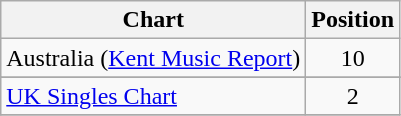<table class="wikitable sortable">
<tr>
<th>Chart</th>
<th>Position</th>
</tr>
<tr>
<td>Australia (<a href='#'>Kent Music Report</a>)</td>
<td align="center">10</td>
</tr>
<tr>
</tr>
<tr>
<td><a href='#'>UK Singles Chart</a></td>
<td align="center">2</td>
</tr>
<tr>
</tr>
</table>
